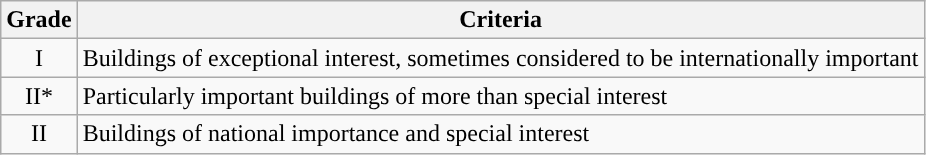<table class="wikitable">
<tr>
<th>Grade</th>
<th>Criteria</th>
</tr>
<tr>
<td align="center" >I</td>
<td>Buildings of exceptional interest, sometimes considered to be internationally important</td>
</tr>
<tr>
<td align="center" >II*</td>
<td>Particularly important buildings of more than special interest</td>
</tr>
<tr>
<td align="center" >II</td>
<td>Buildings of national importance and special interest</td>
</tr>
</table>
